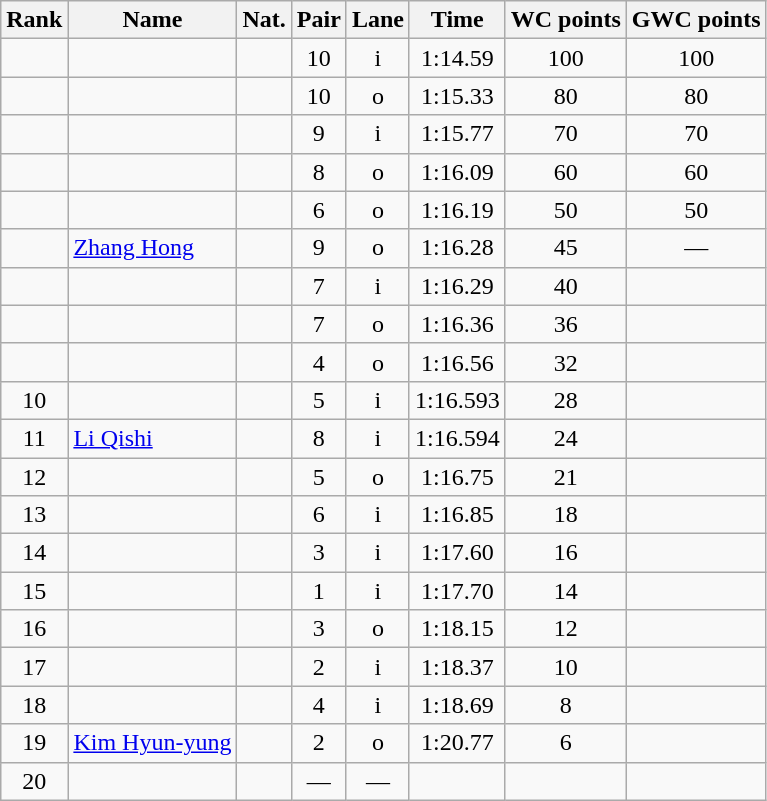<table class="wikitable sortable" style="text-align:center">
<tr>
<th>Rank</th>
<th>Name</th>
<th>Nat.</th>
<th>Pair</th>
<th>Lane</th>
<th>Time</th>
<th>WC points</th>
<th>GWC points</th>
</tr>
<tr>
<td></td>
<td align=left></td>
<td></td>
<td>10</td>
<td>i</td>
<td>1:14.59</td>
<td>100</td>
<td>100</td>
</tr>
<tr>
<td></td>
<td align=left></td>
<td></td>
<td>10</td>
<td>o</td>
<td>1:15.33</td>
<td>80</td>
<td>80</td>
</tr>
<tr>
<td></td>
<td align=left></td>
<td></td>
<td>9</td>
<td>i</td>
<td>1:15.77</td>
<td>70</td>
<td>70</td>
</tr>
<tr>
<td></td>
<td align=left></td>
<td></td>
<td>8</td>
<td>o</td>
<td>1:16.09</td>
<td>60</td>
<td>60</td>
</tr>
<tr>
<td></td>
<td align=left></td>
<td></td>
<td>6</td>
<td>o</td>
<td>1:16.19</td>
<td>50</td>
<td>50</td>
</tr>
<tr>
<td></td>
<td align=left><a href='#'>Zhang Hong</a></td>
<td></td>
<td>9</td>
<td>o</td>
<td>1:16.28</td>
<td>45</td>
<td>—</td>
</tr>
<tr>
<td></td>
<td align=left></td>
<td></td>
<td>7</td>
<td>i</td>
<td>1:16.29</td>
<td>40</td>
<td></td>
</tr>
<tr>
<td></td>
<td align=left></td>
<td></td>
<td>7</td>
<td>o</td>
<td>1:16.36</td>
<td>36</td>
<td></td>
</tr>
<tr>
<td></td>
<td align=left></td>
<td></td>
<td>4</td>
<td>o</td>
<td>1:16.56</td>
<td>32</td>
<td></td>
</tr>
<tr>
<td>10</td>
<td align=left></td>
<td></td>
<td>5</td>
<td>i</td>
<td>1:16.593</td>
<td>28</td>
<td></td>
</tr>
<tr>
<td>11</td>
<td align=left><a href='#'>Li Qishi</a></td>
<td></td>
<td>8</td>
<td>i</td>
<td>1:16.594</td>
<td>24</td>
<td></td>
</tr>
<tr>
<td>12</td>
<td align=left></td>
<td></td>
<td>5</td>
<td>o</td>
<td>1:16.75</td>
<td>21</td>
<td></td>
</tr>
<tr>
<td>13</td>
<td align=left></td>
<td></td>
<td>6</td>
<td>i</td>
<td>1:16.85</td>
<td>18</td>
<td></td>
</tr>
<tr>
<td>14</td>
<td align=left></td>
<td></td>
<td>3</td>
<td>i</td>
<td>1:17.60</td>
<td>16</td>
<td></td>
</tr>
<tr>
<td>15</td>
<td align=left></td>
<td></td>
<td>1</td>
<td>i</td>
<td>1:17.70</td>
<td>14</td>
<td></td>
</tr>
<tr>
<td>16</td>
<td align=left></td>
<td></td>
<td>3</td>
<td>o</td>
<td>1:18.15</td>
<td>12</td>
<td></td>
</tr>
<tr>
<td>17</td>
<td align=left></td>
<td></td>
<td>2</td>
<td>i</td>
<td>1:18.37</td>
<td>10</td>
<td></td>
</tr>
<tr>
<td>18</td>
<td align=left></td>
<td></td>
<td>4</td>
<td>i</td>
<td>1:18.69</td>
<td>8</td>
<td></td>
</tr>
<tr>
<td>19</td>
<td align=left><a href='#'>Kim Hyun-yung</a></td>
<td></td>
<td>2</td>
<td>o</td>
<td>1:20.77</td>
<td>6</td>
<td></td>
</tr>
<tr>
<td>20</td>
<td align=left></td>
<td></td>
<td>—</td>
<td>—</td>
<td></td>
<td></td>
<td></td>
</tr>
</table>
